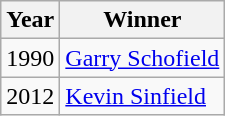<table class="wikitable">
<tr>
<th>Year</th>
<th>Winner</th>
</tr>
<tr>
<td>1990</td>
<td> <a href='#'>Garry Schofield</a></td>
</tr>
<tr>
<td>2012</td>
<td> <a href='#'>Kevin Sinfield</a></td>
</tr>
</table>
